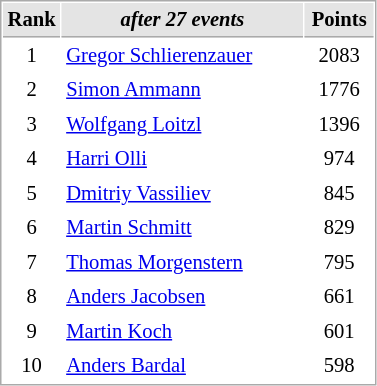<table cellspacing="1" cellpadding="3" style="border:1px solid #AAAAAA;font-size:86%">
<tr bgcolor="#E4E4E4">
<th style="border-bottom:1px solid #AAAAAA" width=10>Rank</th>
<th style="border-bottom:1px solid #AAAAAA" width=155><em>after 27 events</em></th>
<th style="border-bottom:1px solid #AAAAAA" width=40>Points</th>
</tr>
<tr align=center>
<td>1</td>
<td align=left> <a href='#'>Gregor Schlierenzauer</a></td>
<td>2083</td>
</tr>
<tr align=center>
<td>2</td>
<td align=left> <a href='#'>Simon Ammann</a></td>
<td>1776</td>
</tr>
<tr align=center>
<td>3</td>
<td align=left> <a href='#'>Wolfgang Loitzl</a></td>
<td>1396</td>
</tr>
<tr align=center>
<td>4</td>
<td align=left> <a href='#'>Harri Olli</a></td>
<td>974</td>
</tr>
<tr align=center>
<td>5</td>
<td align=left> <a href='#'>Dmitriy Vassiliev</a></td>
<td>845</td>
</tr>
<tr align=center>
<td>6</td>
<td align=left> <a href='#'>Martin Schmitt</a></td>
<td>829</td>
</tr>
<tr align=center>
<td>7</td>
<td align=left> <a href='#'>Thomas Morgenstern</a></td>
<td>795</td>
</tr>
<tr align=center>
<td>8</td>
<td align=left> <a href='#'>Anders Jacobsen</a></td>
<td>661</td>
</tr>
<tr align=center>
<td>9</td>
<td align=left> <a href='#'>Martin Koch</a></td>
<td>601</td>
</tr>
<tr align=center>
<td>10</td>
<td align=left> <a href='#'>Anders Bardal</a></td>
<td>598</td>
</tr>
</table>
